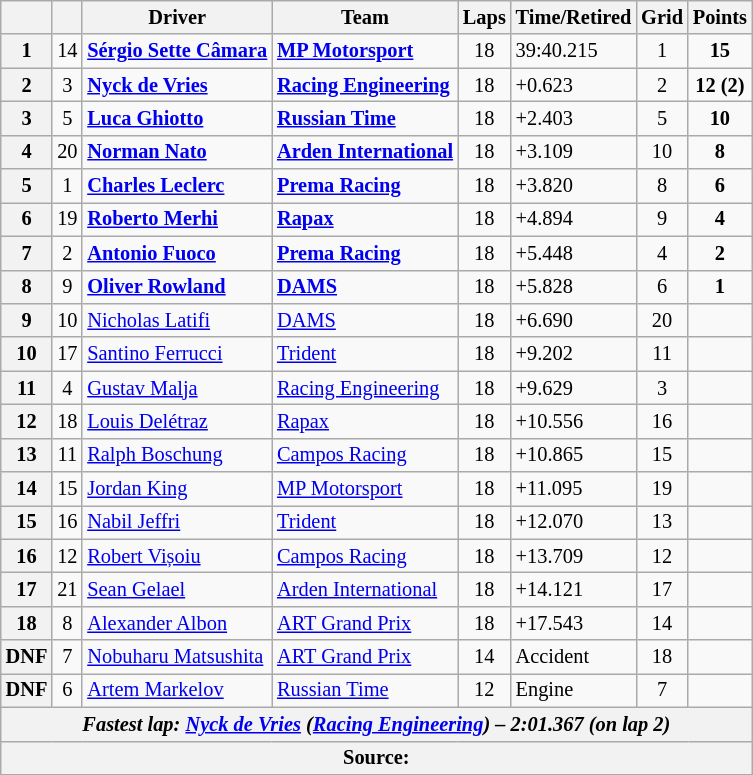<table class="wikitable" style="font-size:85%">
<tr>
<th scope="col"></th>
<th scope="col"></th>
<th scope="col">Driver</th>
<th scope="col">Team</th>
<th scope="col">Laps</th>
<th scope="col">Time/Retired</th>
<th scope="col">Grid</th>
<th scope="col">Points</th>
</tr>
<tr>
<th scope="row">1</th>
<td align="center">14</td>
<td> <strong><a href='#'>Sérgio Sette Câmara</a></strong></td>
<td><strong><a href='#'>MP Motorsport</a></strong></td>
<td align="center">18</td>
<td>39:40.215</td>
<td align="center">1</td>
<td align="center"><strong>15</strong></td>
</tr>
<tr>
<th scope="row">2</th>
<td align="center">3</td>
<td> <strong><a href='#'>Nyck de Vries</a></strong></td>
<td><strong><a href='#'>Racing Engineering</a></strong></td>
<td align="center">18</td>
<td>+0.623</td>
<td align="center">2</td>
<td align="center"><strong>12 (2)</strong></td>
</tr>
<tr>
<th scope="row">3</th>
<td align="center">5</td>
<td> <strong><a href='#'>Luca Ghiotto</a></strong></td>
<td><strong><a href='#'>Russian Time</a></strong></td>
<td align="center">18</td>
<td>+2.403</td>
<td align="center">5</td>
<td align="center"><strong>10</strong></td>
</tr>
<tr>
<th scope="row">4</th>
<td align="center">20</td>
<td> <strong><a href='#'>Norman Nato</a></strong></td>
<td><strong><a href='#'>Arden International</a></strong></td>
<td align="center">18</td>
<td>+3.109</td>
<td align="center">10</td>
<td align="center"><strong>8</strong></td>
</tr>
<tr>
<th scope="row">5</th>
<td align="center">1</td>
<td> <strong><a href='#'>Charles Leclerc</a></strong></td>
<td><strong><a href='#'>Prema Racing</a></strong></td>
<td align="center">18</td>
<td>+3.820</td>
<td align="center">8</td>
<td align="center"><strong>6</strong></td>
</tr>
<tr>
<th scope="row">6</th>
<td align="center">19</td>
<td> <strong><a href='#'>Roberto Merhi</a></strong></td>
<td><strong><a href='#'>Rapax</a></strong></td>
<td align="center">18</td>
<td>+4.894</td>
<td align="center">9</td>
<td align="center"><strong>4</strong></td>
</tr>
<tr>
<th scope="row">7</th>
<td align="center">2</td>
<td> <strong><a href='#'>Antonio Fuoco</a></strong></td>
<td><strong><a href='#'>Prema Racing</a></strong></td>
<td align="center">18</td>
<td>+5.448</td>
<td align="center">4</td>
<td align="center"><strong>2</strong></td>
</tr>
<tr>
<th scope="row">8</th>
<td align="center">9</td>
<td> <strong><a href='#'>Oliver Rowland</a></strong></td>
<td><strong><a href='#'>DAMS</a></strong></td>
<td align="center">18</td>
<td>+5.828</td>
<td align="center">6</td>
<td align="center"><strong>1</strong></td>
</tr>
<tr>
<th scope="row">9</th>
<td align="center">10</td>
<td> <a href='#'>Nicholas Latifi</a></td>
<td><a href='#'>DAMS</a></td>
<td align="center">18</td>
<td>+6.690</td>
<td align="center">20</td>
<td></td>
</tr>
<tr>
<th scope="row">10</th>
<td align="center">17</td>
<td> <a href='#'>Santino Ferrucci</a></td>
<td><a href='#'>Trident</a></td>
<td align="center">18</td>
<td>+9.202</td>
<td align="center">11</td>
<td></td>
</tr>
<tr>
<th scope="row">11</th>
<td align="center">4</td>
<td> <a href='#'>Gustav Malja</a></td>
<td><a href='#'>Racing Engineering</a></td>
<td align="center">18</td>
<td>+9.629</td>
<td align="center">3</td>
<td></td>
</tr>
<tr>
<th scope="row">12</th>
<td align="center">18</td>
<td> <a href='#'>Louis Delétraz</a></td>
<td><a href='#'>Rapax</a></td>
<td align="center">18</td>
<td>+10.556</td>
<td align="center">16</td>
<td></td>
</tr>
<tr>
<th scope="row">13</th>
<td align="center">11</td>
<td> <a href='#'>Ralph Boschung</a></td>
<td><a href='#'>Campos Racing</a></td>
<td align="center">18</td>
<td>+10.865</td>
<td align="center">15</td>
<td></td>
</tr>
<tr>
<th scope="row">14</th>
<td align="center">15</td>
<td> <a href='#'>Jordan King</a></td>
<td><a href='#'>MP Motorsport</a></td>
<td align="center">18</td>
<td>+11.095</td>
<td align="center">19</td>
<td></td>
</tr>
<tr>
<th scope="row">15</th>
<td align="center">16</td>
<td> <a href='#'>Nabil Jeffri</a></td>
<td><a href='#'>Trident</a></td>
<td align="center">18</td>
<td>+12.070</td>
<td align="center">13</td>
<td></td>
</tr>
<tr>
<th scope="row">16</th>
<td align="center">12</td>
<td> <a href='#'>Robert Vișoiu</a></td>
<td><a href='#'>Campos Racing</a></td>
<td align="center">18</td>
<td>+13.709</td>
<td align="center">12</td>
<td></td>
</tr>
<tr>
<th scope="row">17</th>
<td align="center">21</td>
<td> <a href='#'>Sean Gelael</a></td>
<td><a href='#'>Arden International</a></td>
<td align="center">18</td>
<td>+14.121</td>
<td align="center">17</td>
<td></td>
</tr>
<tr>
<th scope="row">18</th>
<td align="center">8</td>
<td> <a href='#'>Alexander Albon</a></td>
<td><a href='#'>ART Grand Prix</a></td>
<td align="center">18</td>
<td>+17.543</td>
<td align="center">14</td>
<td></td>
</tr>
<tr>
<th scope="row">DNF</th>
<td align="center">7</td>
<td> <a href='#'>Nobuharu Matsushita</a></td>
<td><a href='#'>ART Grand Prix</a></td>
<td align="center">14</td>
<td>Accident</td>
<td align="center">18</td>
<td></td>
</tr>
<tr>
<th scope="row">DNF</th>
<td align="center">6</td>
<td> <a href='#'>Artem Markelov</a></td>
<td><a href='#'>Russian Time</a></td>
<td align="center">12</td>
<td>Engine</td>
<td align="center">7</td>
<td></td>
</tr>
<tr>
<th colspan="8" align="center"><em>Fastest lap:  <a href='#'>Nyck de Vries</a> (<a href='#'>Racing Engineering</a>) – 2:01.367 (on lap 2)</em></th>
</tr>
<tr>
<th colspan="8">Source:</th>
</tr>
<tr>
</tr>
</table>
